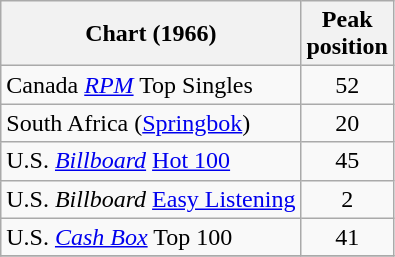<table class="wikitable sortable">
<tr>
<th>Chart (1966)</th>
<th>Peak<br>position</th>
</tr>
<tr>
<td>Canada <em><a href='#'>RPM</a></em> Top Singles</td>
<td style="text-align:center;">52</td>
</tr>
<tr>
<td>South Africa (<a href='#'>Springbok</a>)</td>
<td style="text-align:center;">20</td>
</tr>
<tr>
<td>U.S. <em><a href='#'>Billboard</a></em> <a href='#'>Hot 100</a></td>
<td style="text-align:center;">45</td>
</tr>
<tr>
<td>U.S. <em>Billboard</em> <a href='#'>Easy Listening</a></td>
<td style="text-align:center;">2</td>
</tr>
<tr>
<td>U.S. <em><a href='#'>Cash Box</a></em> Top 100 </td>
<td style="text-align:center;">41</td>
</tr>
<tr>
</tr>
</table>
